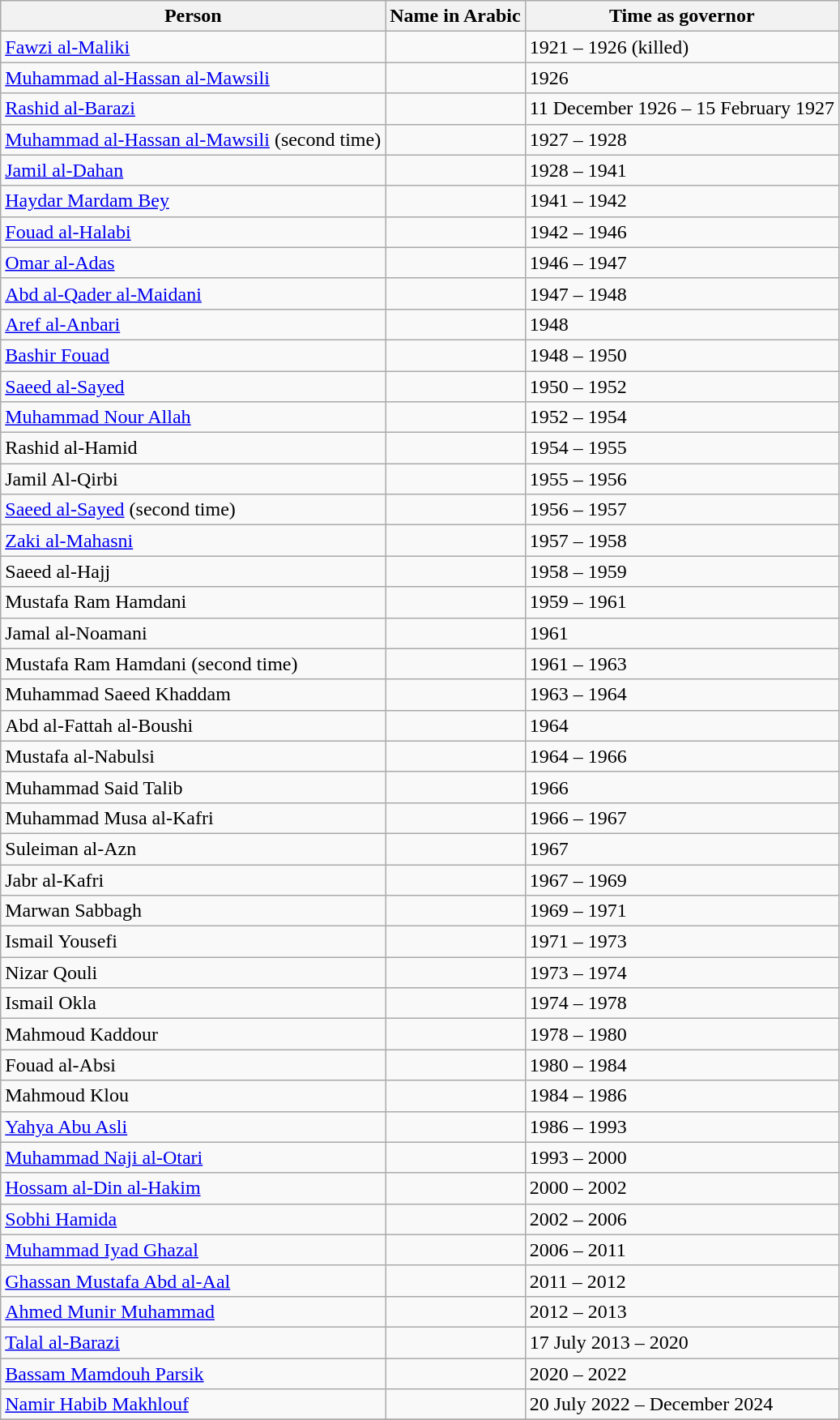<table class="wikitable">
<tr>
<th>Person</th>
<th>Name in Arabic</th>
<th>Time as governor</th>
</tr>
<tr>
<td><a href='#'>Fawzi al-Maliki</a></td>
<td></td>
<td>1921 – 1926 (killed)</td>
</tr>
<tr>
<td><a href='#'>Muhammad al-Hassan al-Mawsili</a></td>
<td></td>
<td>1926</td>
</tr>
<tr>
<td><a href='#'>Rashid al-Barazi</a></td>
<td></td>
<td>11 December 1926 – 15 February 1927</td>
</tr>
<tr>
<td><a href='#'>Muhammad al-Hassan al-Mawsili</a> (second time)</td>
<td></td>
<td>1927 – 1928</td>
</tr>
<tr>
<td><a href='#'>Jamil al-Dahan</a></td>
<td></td>
<td>1928 – 1941</td>
</tr>
<tr>
<td><a href='#'>Haydar Mardam Bey</a></td>
<td></td>
<td>1941 – 1942</td>
</tr>
<tr>
<td><a href='#'>Fouad al-Halabi</a></td>
<td></td>
<td>1942 – 1946</td>
</tr>
<tr>
<td><a href='#'>Omar al-Adas</a></td>
<td></td>
<td>1946 – 1947</td>
</tr>
<tr>
<td><a href='#'>Abd al-Qader al-Maidani</a></td>
<td></td>
<td>1947 – 1948</td>
</tr>
<tr>
<td><a href='#'>Aref al-Anbari</a></td>
<td></td>
<td>1948</td>
</tr>
<tr>
<td><a href='#'>Bashir Fouad</a></td>
<td></td>
<td>1948 – 1950</td>
</tr>
<tr>
<td><a href='#'>Saeed al-Sayed</a></td>
<td></td>
<td>1950 – 1952</td>
</tr>
<tr>
<td><a href='#'>Muhammad Nour Allah</a></td>
<td></td>
<td>1952 – 1954</td>
</tr>
<tr>
<td>Rashid al-Hamid</td>
<td></td>
<td>1954 – 1955</td>
</tr>
<tr>
<td>Jamil Al-Qirbi</td>
<td></td>
<td>1955 – 1956</td>
</tr>
<tr>
<td><a href='#'>Saeed al-Sayed</a> (second time)</td>
<td></td>
<td>1956 – 1957</td>
</tr>
<tr>
<td><a href='#'>Zaki al-Mahasni</a></td>
<td></td>
<td>1957 – 1958</td>
</tr>
<tr>
<td>Saeed al-Hajj</td>
<td></td>
<td>1958 – 1959</td>
</tr>
<tr>
<td>Mustafa Ram Hamdani</td>
<td></td>
<td>1959 – 1961</td>
</tr>
<tr>
<td>Jamal al-Noamani</td>
<td></td>
<td>1961</td>
</tr>
<tr>
<td>Mustafa Ram Hamdani (second time)</td>
<td></td>
<td>1961 – 1963</td>
</tr>
<tr>
<td>Muhammad Saeed Khaddam</td>
<td></td>
<td>1963 – 1964</td>
</tr>
<tr>
<td>Abd al-Fattah al-Boushi</td>
<td></td>
<td>1964</td>
</tr>
<tr>
<td>Mustafa al-Nabulsi</td>
<td></td>
<td>1964 – 1966</td>
</tr>
<tr>
<td>Muhammad Said Talib</td>
<td></td>
<td>1966</td>
</tr>
<tr>
<td>Muhammad Musa al-Kafri</td>
<td></td>
<td>1966 – 1967</td>
</tr>
<tr>
<td>Suleiman al-Azn</td>
<td></td>
<td>1967</td>
</tr>
<tr>
<td>Jabr al-Kafri</td>
<td></td>
<td>1967 – 1969</td>
</tr>
<tr>
<td>Marwan Sabbagh</td>
<td></td>
<td>1969 – 1971</td>
</tr>
<tr>
<td>Ismail Yousefi</td>
<td></td>
<td>1971 – 1973</td>
</tr>
<tr>
<td>Nizar Qouli</td>
<td></td>
<td>1973 – 1974</td>
</tr>
<tr>
<td>Ismail Okla</td>
<td></td>
<td>1974 – 1978</td>
</tr>
<tr>
<td>Mahmoud Kaddour</td>
<td></td>
<td>1978 – 1980</td>
</tr>
<tr>
<td>Fouad al-Absi</td>
<td></td>
<td>1980 – 1984</td>
</tr>
<tr>
<td>Mahmoud Klou</td>
<td></td>
<td>1984 – 1986</td>
</tr>
<tr>
<td><a href='#'>Yahya Abu Asli</a></td>
<td></td>
<td>1986 – 1993</td>
</tr>
<tr>
<td><a href='#'>Muhammad Naji al-Otari</a></td>
<td></td>
<td>1993 – 2000</td>
</tr>
<tr>
<td><a href='#'>Hossam al-Din al-Hakim</a></td>
<td></td>
<td>2000 – 2002</td>
</tr>
<tr>
<td><a href='#'>Sobhi Hamida</a></td>
<td></td>
<td>2002 – 2006</td>
</tr>
<tr>
<td><a href='#'>Muhammad Iyad Ghazal</a></td>
<td></td>
<td>2006 – 2011</td>
</tr>
<tr>
<td><a href='#'>Ghassan Mustafa Abd al-Aal</a></td>
<td></td>
<td>2011 – 2012</td>
</tr>
<tr>
<td><a href='#'>Ahmed Munir Muhammad</a></td>
<td></td>
<td>2012 – 2013</td>
</tr>
<tr>
<td><a href='#'>Talal al-Barazi</a></td>
<td></td>
<td>17 July 2013 – 2020</td>
</tr>
<tr>
<td><a href='#'>Bassam Mamdouh Parsik</a></td>
<td></td>
<td>2020 – 2022</td>
</tr>
<tr>
<td><a href='#'>Namir Habib Makhlouf</a></td>
<td></td>
<td>20 July 2022 – December 2024</td>
</tr>
<tr>
</tr>
</table>
